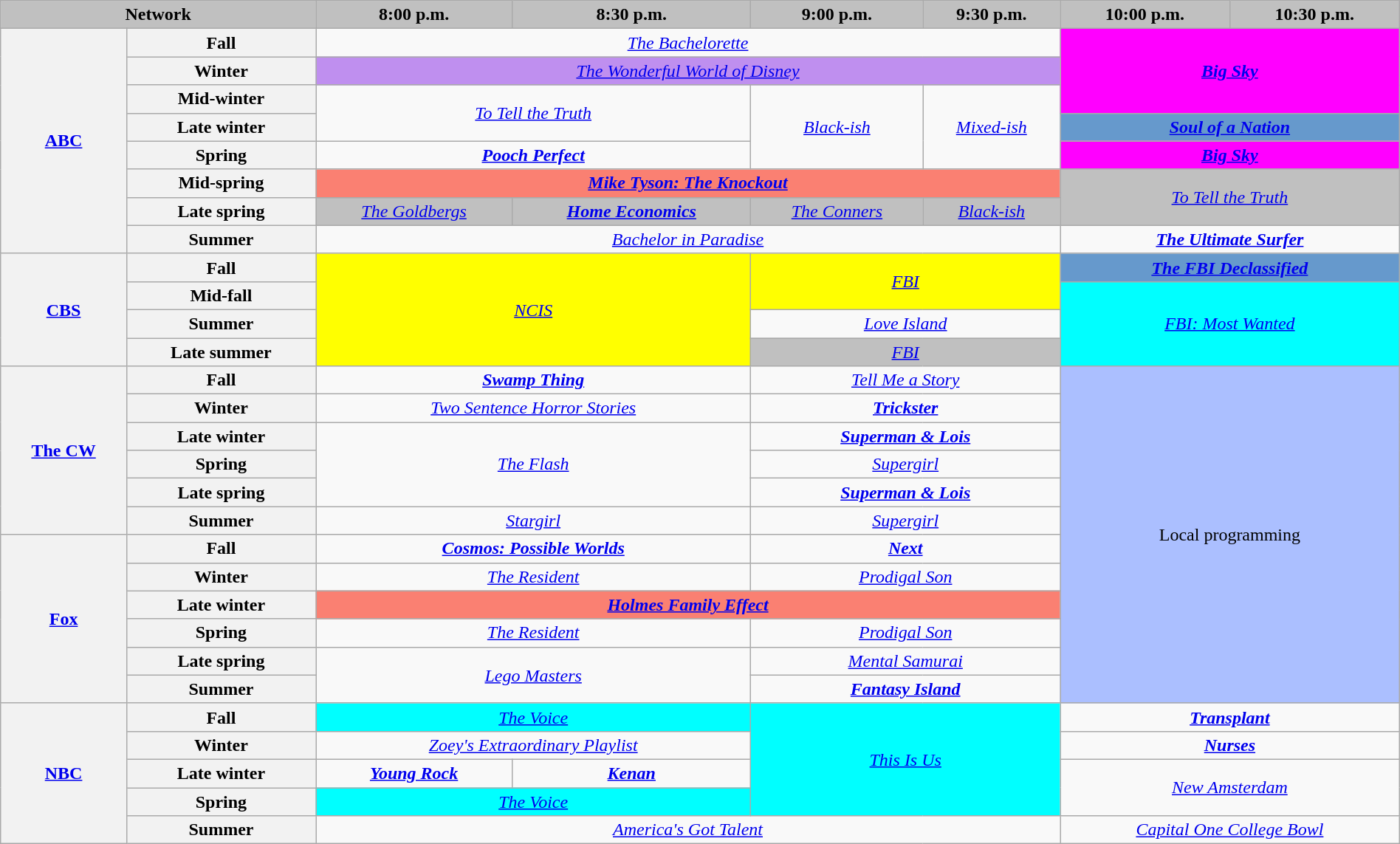<table class="wikitable" style="width:100%;margin-right:0;text-align:center">
<tr>
<th colspan="2" style="background-color:#C0C0C0;text-align:center">Network</th>
<th style="background-color:#C0C0C0;text-align:center">8:00 p.m.</th>
<th style="background-color:#C0C0C0;text-align:center">8:30 p.m.</th>
<th style="background-color:#C0C0C0;text-align:center">9:00 p.m.</th>
<th style="background-color:#C0C0C0;text-align:center">9:30 p.m.</th>
<th style="background-color:#C0C0C0;text-align:center">10:00 p.m.</th>
<th style="background-color:#C0C0C0;text-align:center">10:30 p.m.</th>
</tr>
<tr>
<th rowspan="8"><a href='#'>ABC</a></th>
<th>Fall</th>
<td colspan="4"><em><a href='#'>The Bachelorette</a></em></td>
<td rowspan="3" colspan="2" style="background:#FF00FF;"><strong><em><a href='#'>Big Sky</a></em></strong> </td>
</tr>
<tr>
<th>Winter</th>
<td colspan="4" style="background:#bf8fef;"><em><a href='#'>The Wonderful World of Disney</a></em></td>
</tr>
<tr>
<th>Mid-winter</th>
<td rowspan="2" colspan="2"><em><a href='#'>To Tell the Truth</a></em></td>
<td rowspan="3"><em><a href='#'>Black-ish</a></em></td>
<td rowspan="3"><em><a href='#'>Mixed-ish</a></em></td>
</tr>
<tr>
<th>Late winter</th>
<td colspan="2" style="background:#6699CC;"><strong><em><a href='#'>Soul of a Nation</a></em></strong></td>
</tr>
<tr>
<th>Spring</th>
<td colspan="2"><strong><em><a href='#'>Pooch Perfect</a></em></strong></td>
<td colspan="2" style="background:#FF00FF;"><strong><em><a href='#'>Big Sky</a></em></strong> </td>
</tr>
<tr>
<th>Mid-spring</th>
<td colspan="4" style="background:#FA8072;"><strong><em><a href='#'>Mike Tyson: The Knockout</a></em></strong></td>
<td rowspan="2" colspan="2" style="background:#C0C0C0;"><em><a href='#'>To Tell the Truth</a></em> </td>
</tr>
<tr>
<th>Late spring</th>
<td style="background:#C0C0C0;"><em><a href='#'>The Goldbergs</a></em> </td>
<td style="background:#C0C0C0;"><strong><em><a href='#'>Home Economics</a></em></strong> </td>
<td style="background:#C0C0C0;"><em><a href='#'>The Conners</a></em> </td>
<td style="background:#C0C0C0;"><em><a href='#'>Black-ish</a></em> </td>
</tr>
<tr>
<th>Summer</th>
<td colspan="4"><em><a href='#'>Bachelor in Paradise</a></em></td>
<td colspan="2"><strong><em><a href='#'>The Ultimate Surfer</a></em></strong></td>
</tr>
<tr>
<th rowspan="4"><a href='#'>CBS</a></th>
<th>Fall</th>
<td colspan="2" rowspan="4" style="background:#FFFF00;"><em><a href='#'>NCIS</a></em> </td>
<td colspan="2" rowspan="2" style="background:#FFFF00;"><em><a href='#'>FBI</a></em> </td>
<td colspan="2" style="background:#6699CC;"><strong><em><a href='#'>The FBI Declassified</a></em></strong></td>
</tr>
<tr>
<th>Mid-fall</th>
<td colspan="2" rowspan="3" style="background:#00FFFF;"><em><a href='#'>FBI: Most Wanted</a></em> </td>
</tr>
<tr>
<th>Summer</th>
<td colspan="2"><em><a href='#'>Love Island</a></em></td>
</tr>
<tr>
<th>Late summer</th>
<td colspan="2" style="background:#C0C0C0;"><em><a href='#'>FBI</a></em> </td>
</tr>
<tr>
<th rowspan="6"><a href='#'>The CW</a></th>
<th>Fall</th>
<td colspan="2"><strong><em><a href='#'>Swamp Thing</a></em></strong></td>
<td colspan="2"><em><a href='#'>Tell Me a Story</a></em></td>
<td colspan="2" rowspan="12" style="background:#abbfff;">Local programming</td>
</tr>
<tr>
<th>Winter</th>
<td colspan="2"><em><a href='#'>Two Sentence Horror Stories</a></em></td>
<td colspan="2"><strong><em><a href='#'>Trickster</a></em></strong></td>
</tr>
<tr>
<th>Late winter</th>
<td rowspan="3" colspan="2"><em><a href='#'>The Flash</a></em></td>
<td colspan="2"><strong><em><a href='#'>Superman & Lois</a></em></strong></td>
</tr>
<tr>
<th>Spring</th>
<td colspan="2"><em><a href='#'>Supergirl</a></em></td>
</tr>
<tr>
<th>Late spring</th>
<td colspan="2"><strong><em><a href='#'>Superman & Lois</a></em></strong></td>
</tr>
<tr>
<th>Summer</th>
<td colspan="2"><em><a href='#'>Stargirl</a></em></td>
<td colspan="2"><em><a href='#'>Supergirl</a></em></td>
</tr>
<tr>
<th rowspan="6"><a href='#'>Fox</a></th>
<th>Fall</th>
<td colspan="2"><strong><em><a href='#'>Cosmos: Possible Worlds</a></em></strong></td>
<td colspan="2"><strong><em><a href='#'>Next</a></em></strong></td>
</tr>
<tr>
<th>Winter</th>
<td colspan="2"><em><a href='#'>The Resident</a></em></td>
<td colspan="2"><em><a href='#'>Prodigal Son</a></em></td>
</tr>
<tr>
<th>Late winter</th>
<td colspan="4" style="background:#FA8072;"><strong><em><a href='#'>Holmes Family Effect</a></em></strong></td>
</tr>
<tr>
<th>Spring</th>
<td colspan="2"><em><a href='#'>The Resident</a></em></td>
<td colspan="2"><em><a href='#'>Prodigal Son</a></em></td>
</tr>
<tr>
<th>Late spring</th>
<td rowspan="2" colspan="2"><em><a href='#'>Lego Masters</a></em></td>
<td colspan="2"><em><a href='#'>Mental Samurai</a></em></td>
</tr>
<tr>
<th>Summer</th>
<td colspan="2"><strong><em><a href='#'>Fantasy Island</a></em></strong></td>
</tr>
<tr>
<th rowspan="5"><a href='#'>NBC</a></th>
<th>Fall</th>
<td colspan="2" style="background:#00FFFF;"><em><a href='#'>The Voice</a></em> </td>
<td colspan="2" rowspan="4" style="background:#00FFFF;"><em><a href='#'>This Is Us</a></em> </td>
<td colspan="2"><strong><em><a href='#'>Transplant</a></em></strong></td>
</tr>
<tr>
<th>Winter</th>
<td colspan="2"><em><a href='#'>Zoey's Extraordinary Playlist</a></em></td>
<td colspan="2"><strong><em><a href='#'>Nurses</a></em></strong></td>
</tr>
<tr>
<th>Late winter</th>
<td><strong><em><a href='#'>Young Rock</a></em></strong></td>
<td><strong><em><a href='#'>Kenan</a></em></strong></td>
<td colspan="2" rowspan="2"><em><a href='#'>New Amsterdam</a></em></td>
</tr>
<tr>
<th>Spring</th>
<td colspan="2" style="background:#00FFFF;"><em><a href='#'>The Voice</a></em> </td>
</tr>
<tr>
<th>Summer</th>
<td colspan="4"><em><a href='#'>America's Got Talent</a></em></td>
<td colspan="2"><em><a href='#'>Capital One College Bowl</a></em></td>
</tr>
</table>
